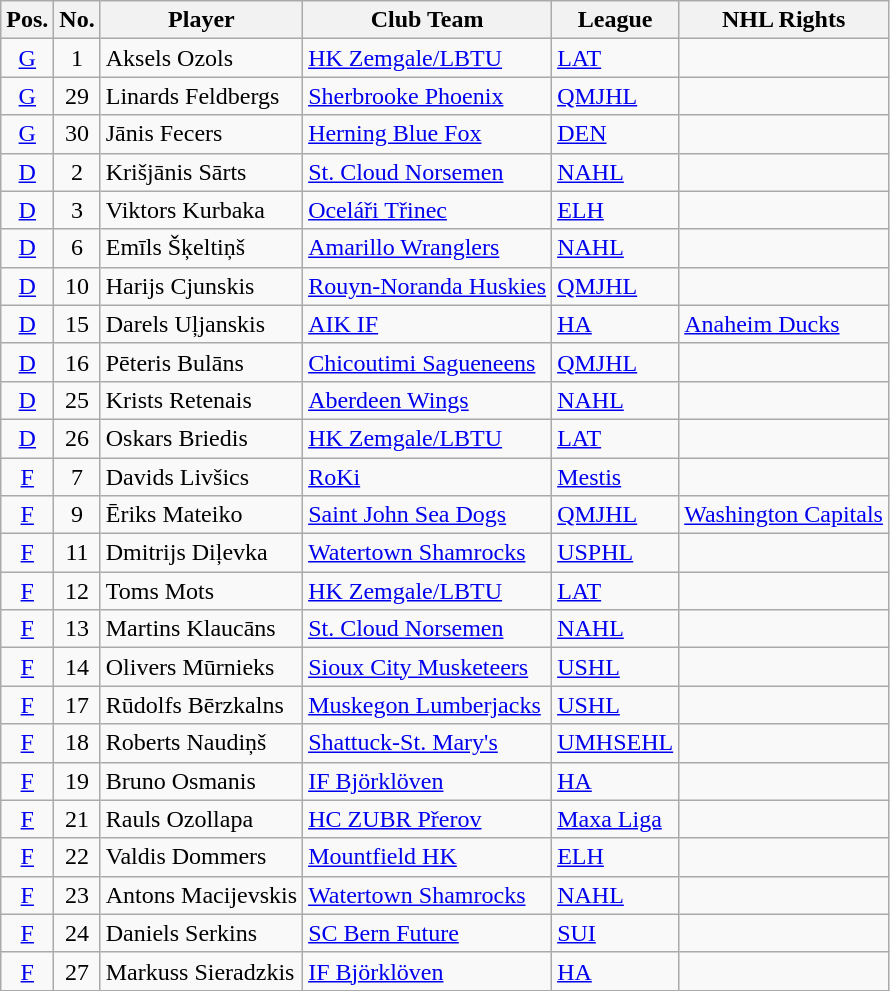<table class="wikitable sortable">
<tr>
<th>Pos.</th>
<th>No.</th>
<th>Player</th>
<th>Club Team</th>
<th>League</th>
<th>NHL Rights</th>
</tr>
<tr>
<td style="text-align:center;"><a href='#'>G</a></td>
<td style="text-align:center;">1</td>
<td>Aksels Ozols</td>
<td> <a href='#'>HK Zemgale/LBTU</a></td>
<td> <a href='#'>LAT</a></td>
<td></td>
</tr>
<tr>
<td style="text-align:center;"><a href='#'>G</a></td>
<td style="text-align:center;">29</td>
<td>Linards Feldbergs</td>
<td> <a href='#'>Sherbrooke Phoenix</a></td>
<td> <a href='#'>QMJHL</a></td>
<td></td>
</tr>
<tr>
<td style="text-align:center;"><a href='#'>G</a></td>
<td style="text-align:center;">30</td>
<td>Jānis Fecers</td>
<td> <a href='#'>Herning Blue Fox</a></td>
<td> <a href='#'>DEN</a></td>
<td></td>
</tr>
<tr>
<td style="text-align:center;"><a href='#'>D</a></td>
<td style="text-align:center;">2</td>
<td>Krišjānis Sārts</td>
<td> <a href='#'>St. Cloud Norsemen</a></td>
<td> <a href='#'>NAHL</a></td>
<td></td>
</tr>
<tr>
<td style="text-align:center;"><a href='#'>D</a></td>
<td style="text-align:center;">3</td>
<td>Viktors Kurbaka</td>
<td> <a href='#'>Oceláři Třinec</a></td>
<td> <a href='#'>ELH</a></td>
<td></td>
</tr>
<tr>
<td style="text-align:center;"><a href='#'>D</a></td>
<td style="text-align:center;">6</td>
<td>Emīls Šķeltiņš</td>
<td> <a href='#'>Amarillo Wranglers</a></td>
<td> <a href='#'>NAHL</a></td>
<td></td>
</tr>
<tr>
<td style="text-align:center;"><a href='#'>D</a></td>
<td style="text-align:center;">10</td>
<td>Harijs Cjunskis</td>
<td> <a href='#'>Rouyn-Noranda Huskies</a></td>
<td> <a href='#'>QMJHL</a></td>
<td></td>
</tr>
<tr>
<td style="text-align:center;"><a href='#'>D</a></td>
<td style="text-align:center;">15</td>
<td>Darels Uļjanskis</td>
<td> <a href='#'>AIK IF</a></td>
<td> <a href='#'>HA</a></td>
<td><a href='#'>Anaheim Ducks</a></td>
</tr>
<tr>
<td style="text-align:center;"><a href='#'>D</a></td>
<td style="text-align:center;">16</td>
<td>Pēteris Bulāns</td>
<td> <a href='#'>Chicoutimi Sagueneens</a></td>
<td> <a href='#'>QMJHL</a></td>
<td></td>
</tr>
<tr>
<td style="text-align:center;"><a href='#'>D</a></td>
<td style="text-align:center;">25</td>
<td>Krists Retenais</td>
<td> <a href='#'>Aberdeen Wings</a></td>
<td> <a href='#'>NAHL</a></td>
<td></td>
</tr>
<tr>
<td style="text-align:center;"><a href='#'>D</a></td>
<td style="text-align:center;">26</td>
<td>Oskars Briedis</td>
<td> <a href='#'>HK Zemgale/LBTU</a></td>
<td> <a href='#'>LAT</a></td>
<td></td>
</tr>
<tr>
<td style="text-align:center;"><a href='#'>F</a></td>
<td style="text-align:center;">7</td>
<td>Davids Livšics</td>
<td> <a href='#'>RoKi</a></td>
<td> <a href='#'>Mestis</a></td>
<td></td>
</tr>
<tr>
<td style="text-align:center;"><a href='#'>F</a></td>
<td style="text-align:center;">9</td>
<td>Ēriks Mateiko</td>
<td> <a href='#'>Saint John Sea Dogs</a></td>
<td> <a href='#'>QMJHL</a></td>
<td><a href='#'>Washington Capitals</a></td>
</tr>
<tr>
<td style="text-align:center;"><a href='#'>F</a></td>
<td style="text-align:center;">11</td>
<td>Dmitrijs Diļevka</td>
<td> <a href='#'>Watertown Shamrocks</a></td>
<td> <a href='#'>USPHL</a></td>
<td></td>
</tr>
<tr>
<td style="text-align:center;"><a href='#'>F</a></td>
<td style="text-align:center;">12</td>
<td>Toms Mots</td>
<td> <a href='#'>HK Zemgale/LBTU</a></td>
<td> <a href='#'>LAT</a></td>
<td></td>
</tr>
<tr>
<td style="text-align:center;"><a href='#'>F</a></td>
<td style="text-align:center;">13</td>
<td>Martins Klaucāns</td>
<td> <a href='#'>St. Cloud Norsemen</a></td>
<td> <a href='#'>NAHL</a></td>
<td></td>
</tr>
<tr>
<td style="text-align:center;"><a href='#'>F</a></td>
<td style="text-align:center;">14</td>
<td>Olivers Mūrnieks</td>
<td> <a href='#'>Sioux City Musketeers</a></td>
<td> <a href='#'>USHL</a></td>
<td></td>
</tr>
<tr>
<td style="text-align:center;"><a href='#'>F</a></td>
<td style="text-align:center;">17</td>
<td>Rūdolfs Bērzkalns</td>
<td> <a href='#'>Muskegon Lumberjacks</a></td>
<td> <a href='#'>USHL</a></td>
<td></td>
</tr>
<tr>
<td style="text-align:center;"><a href='#'>F</a></td>
<td style="text-align:center;">18</td>
<td>Roberts Naudiņš</td>
<td> <a href='#'>Shattuck-St. Mary's</a></td>
<td> <a href='#'>UMHSEHL</a></td>
<td></td>
</tr>
<tr>
<td style="text-align:center;"><a href='#'>F</a></td>
<td style="text-align:center;">19</td>
<td>Bruno Osmanis</td>
<td> <a href='#'>IF Björklöven</a></td>
<td> <a href='#'>HA</a></td>
<td></td>
</tr>
<tr>
<td style="text-align:center;"><a href='#'>F</a></td>
<td style="text-align:center;">21</td>
<td>Rauls Ozollapa</td>
<td> <a href='#'>HC ZUBR Přerov</a></td>
<td> <a href='#'>Maxa Liga</a></td>
<td></td>
</tr>
<tr>
<td style="text-align:center;"><a href='#'>F</a></td>
<td style="text-align:center;">22</td>
<td>Valdis Dommers</td>
<td> <a href='#'>Mountfield HK</a></td>
<td> <a href='#'>ELH</a></td>
<td></td>
</tr>
<tr>
<td style="text-align:center;"><a href='#'>F</a></td>
<td style="text-align:center;">23</td>
<td>Antons Macijevskis</td>
<td> <a href='#'>Watertown Shamrocks</a></td>
<td> <a href='#'>NAHL</a></td>
<td></td>
</tr>
<tr>
<td style="text-align:center;"><a href='#'>F</a></td>
<td style="text-align:center;">24</td>
<td>Daniels Serkins</td>
<td> <a href='#'>SC Bern Future</a></td>
<td> <a href='#'>SUI</a></td>
<td></td>
</tr>
<tr>
<td style="text-align:center;"><a href='#'>F</a></td>
<td style="text-align:center;">27</td>
<td>Markuss Sieradzkis</td>
<td> <a href='#'>IF Björklöven</a></td>
<td> <a href='#'>HA</a></td>
<td></td>
</tr>
</table>
